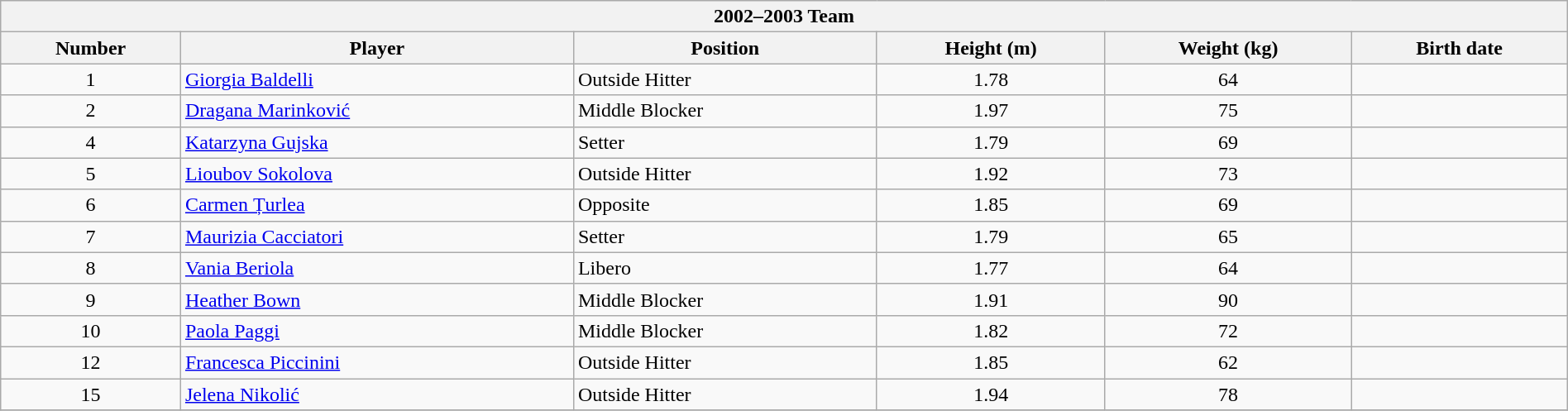<table class="wikitable" style="width:100%;">
<tr>
<th colspan=6><strong>2002–2003 Team</strong></th>
</tr>
<tr>
<th>Number</th>
<th>Player</th>
<th>Position</th>
<th>Height (m)</th>
<th>Weight (kg)</th>
<th>Birth date</th>
</tr>
<tr>
<td align=center>1</td>
<td> <a href='#'>Giorgia Baldelli</a></td>
<td>Outside Hitter</td>
<td align=center>1.78</td>
<td align=center>64</td>
<td></td>
</tr>
<tr>
<td align=center>2</td>
<td> <a href='#'>Dragana Marinković</a></td>
<td>Middle Blocker</td>
<td align=center>1.97</td>
<td align=center>75</td>
<td></td>
</tr>
<tr>
<td align=center>4</td>
<td> <a href='#'>Katarzyna Gujska</a></td>
<td>Setter</td>
<td align=center>1.79</td>
<td align=center>69</td>
<td></td>
</tr>
<tr>
<td align=center>5</td>
<td> <a href='#'>Lioubov Sokolova</a></td>
<td>Outside Hitter</td>
<td align=center>1.92</td>
<td align=center>73</td>
<td></td>
</tr>
<tr>
<td align=center>6</td>
<td> <a href='#'>Carmen Țurlea</a></td>
<td>Opposite</td>
<td align=center>1.85</td>
<td align=center>69</td>
<td></td>
</tr>
<tr>
<td align=center>7</td>
<td> <a href='#'>Maurizia Cacciatori</a></td>
<td>Setter</td>
<td align=center>1.79</td>
<td align=center>65</td>
<td></td>
</tr>
<tr>
<td align=center>8</td>
<td> <a href='#'>Vania Beriola</a></td>
<td>Libero</td>
<td align=center>1.77</td>
<td align=center>64</td>
<td></td>
</tr>
<tr>
<td align=center>9</td>
<td> <a href='#'>Heather Bown</a></td>
<td>Middle Blocker</td>
<td align=center>1.91</td>
<td align=center>90</td>
<td></td>
</tr>
<tr>
<td align=center>10</td>
<td> <a href='#'>Paola Paggi</a></td>
<td>Middle Blocker</td>
<td align=center>1.82</td>
<td align=center>72</td>
<td></td>
</tr>
<tr>
<td align=center>12</td>
<td> <a href='#'>Francesca Piccinini</a></td>
<td>Outside Hitter</td>
<td align=center>1.85</td>
<td align=center>62</td>
<td></td>
</tr>
<tr>
<td align=center>15</td>
<td> <a href='#'>Jelena Nikolić</a></td>
<td>Outside Hitter</td>
<td align=center>1.94</td>
<td align=center>78</td>
<td></td>
</tr>
<tr>
</tr>
</table>
